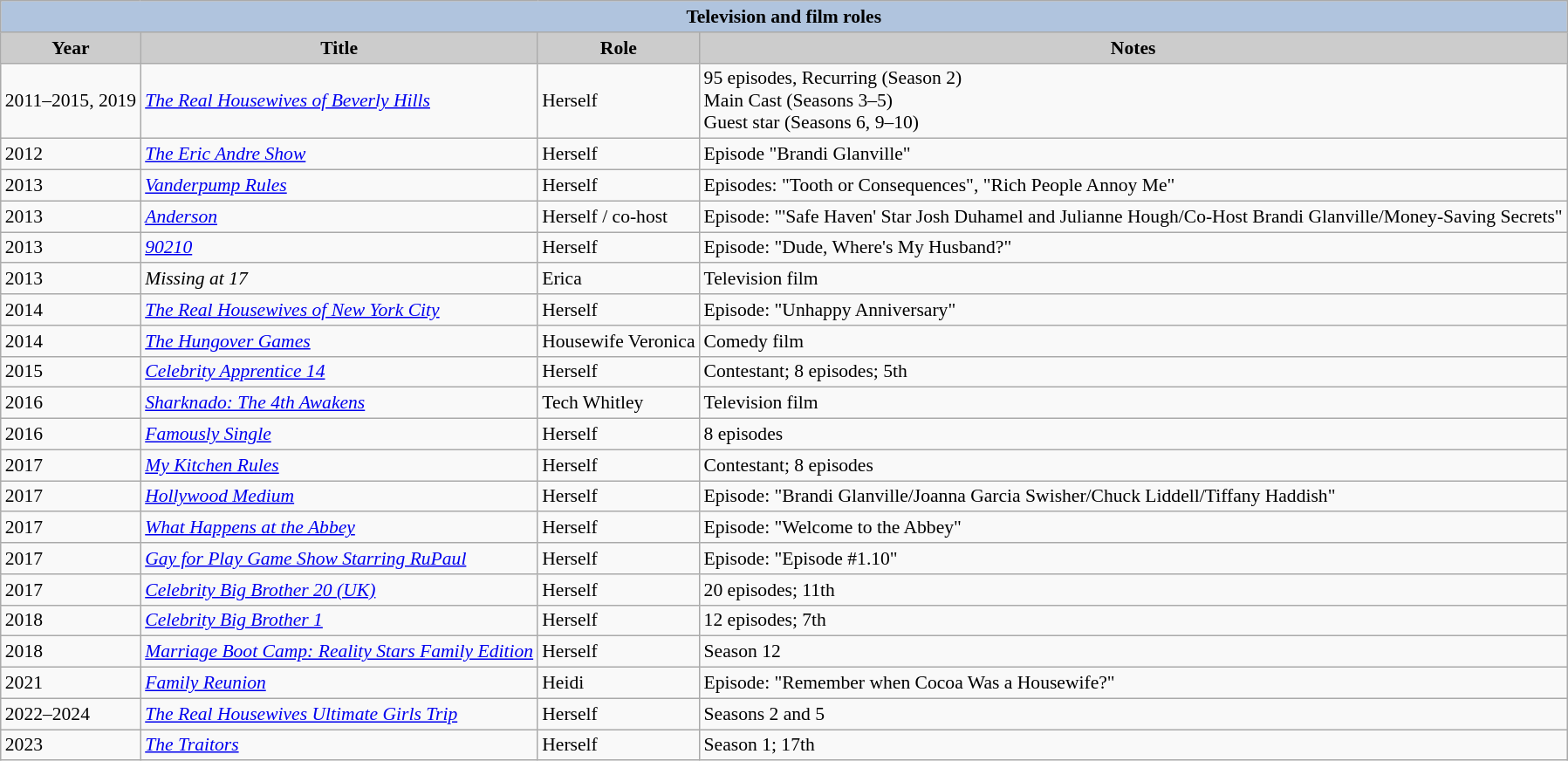<table class="wikitable" style="font-size:90%">
<tr>
<th colspan="4" style="background:#B0C4DE;">Television and film roles</th>
</tr>
<tr style="text-align:center;">
<th style="background:#ccc;">Year</th>
<th style="background:#ccc;">Title</th>
<th style="background:#ccc;">Role</th>
<th style="background:#ccc;">Notes</th>
</tr>
<tr>
<td>2011–2015, 2019</td>
<td><em><a href='#'>The Real Housewives of Beverly Hills</a></em></td>
<td>Herself</td>
<td>95 episodes, Recurring (Season 2)<br> Main Cast (Seasons 3–5) <br> Guest star (Seasons 6, 9–10)</td>
</tr>
<tr>
<td>2012</td>
<td><em><a href='#'>The Eric Andre Show</a></em></td>
<td>Herself</td>
<td>Episode "Brandi Glanville"</td>
</tr>
<tr>
<td>2013</td>
<td><em><a href='#'>Vanderpump Rules</a></em></td>
<td>Herself</td>
<td>Episodes: "Tooth or Consequences", "Rich People Annoy Me"</td>
</tr>
<tr>
<td>2013</td>
<td><em><a href='#'>Anderson</a></em></td>
<td>Herself / co-host</td>
<td>Episode: "'Safe Haven' Star Josh Duhamel and Julianne Hough/Co-Host Brandi Glanville/Money-Saving Secrets"</td>
</tr>
<tr>
<td>2013</td>
<td><em><a href='#'>90210</a></em></td>
<td>Herself</td>
<td>Episode: "Dude, Where's My Husband?"</td>
</tr>
<tr>
<td>2013</td>
<td><em>Missing at 17</em></td>
<td>Erica</td>
<td>Television film</td>
</tr>
<tr>
<td>2014</td>
<td><em><a href='#'>The Real Housewives of New York City</a></em></td>
<td>Herself</td>
<td>Episode: "Unhappy Anniversary"</td>
</tr>
<tr>
<td>2014</td>
<td><em><a href='#'>The Hungover Games</a></em></td>
<td>Housewife Veronica</td>
<td>Comedy film</td>
</tr>
<tr>
<td>2015</td>
<td><em><a href='#'>Celebrity Apprentice 14</a></em></td>
<td>Herself</td>
<td>Contestant; 8 episodes; 5th</td>
</tr>
<tr>
<td>2016</td>
<td><em><a href='#'>Sharknado: The 4th Awakens</a></em></td>
<td>Tech Whitley</td>
<td>Television film</td>
</tr>
<tr>
<td>2016</td>
<td><em><a href='#'>Famously Single</a></em></td>
<td>Herself</td>
<td>8 episodes</td>
</tr>
<tr>
<td>2017</td>
<td><em><a href='#'>My Kitchen Rules</a></em></td>
<td>Herself</td>
<td>Contestant; 8 episodes</td>
</tr>
<tr>
<td>2017</td>
<td><em><a href='#'>Hollywood Medium</a></em></td>
<td>Herself</td>
<td>Episode: "Brandi Glanville/Joanna Garcia Swisher/Chuck Liddell/Tiffany Haddish"</td>
</tr>
<tr>
<td>2017</td>
<td><em><a href='#'>What Happens at the Abbey</a></em></td>
<td>Herself</td>
<td>Episode: "Welcome to the Abbey"</td>
</tr>
<tr>
<td>2017</td>
<td><em><a href='#'>Gay for Play Game Show Starring RuPaul</a></em></td>
<td>Herself</td>
<td>Episode: "Episode #1.10"</td>
</tr>
<tr>
<td>2017</td>
<td><em><a href='#'>Celebrity Big Brother 20 (UK)</a></em></td>
<td>Herself</td>
<td>20 episodes; 11th</td>
</tr>
<tr>
<td>2018</td>
<td><em><a href='#'>Celebrity Big Brother 1</a></em></td>
<td>Herself</td>
<td>12 episodes; 7th</td>
</tr>
<tr>
<td>2018</td>
<td><a href='#'><em>Marriage Boot Camp: Reality Stars Family Edition</em></a></td>
<td>Herself</td>
<td>Season 12</td>
</tr>
<tr>
<td>2021</td>
<td><em><a href='#'>Family Reunion</a></em></td>
<td>Heidi</td>
<td>Episode: "Remember when Cocoa Was a Housewife?"</td>
</tr>
<tr>
<td>2022–2024</td>
<td><em><a href='#'>The Real Housewives Ultimate Girls Trip</a></em></td>
<td>Herself</td>
<td>Seasons 2 and 5</td>
</tr>
<tr>
<td>2023</td>
<td><em><a href='#'>The Traitors</a></em></td>
<td>Herself</td>
<td>Season 1; 17th</td>
</tr>
</table>
